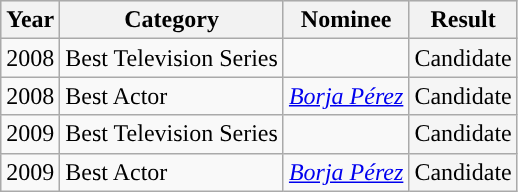<table class="wikitable" border="1">
<tr bgcolor="#DCDCDC">
<th><strong>Year</strong></th>
<th><strong>Category</strong></th>
<th><strong>Nominee</strong></th>
<th><strong>Result</strong></th>
</tr>
<tr>
<td>2008</td>
<td>Best Television Series</td>
<td></td>
<td style="background: #F5F5F5">Candidate</td>
</tr>
<tr>
<td>2008</td>
<td>Best Actor</td>
<td><em><a href='#'>Borja Pérez</a></em></td>
<td style="background: #F5F5F5">Candidate</td>
</tr>
<tr>
<td>2009</td>
<td>Best Television Series</td>
<td></td>
<td style="background: #F5F5F5">Candidate</td>
</tr>
<tr>
<td>2009</td>
<td>Best Actor</td>
<td><em><a href='#'>Borja Pérez</a></em></td>
<td style="background: #F5F5F5">Candidate</td>
</tr>
</table>
